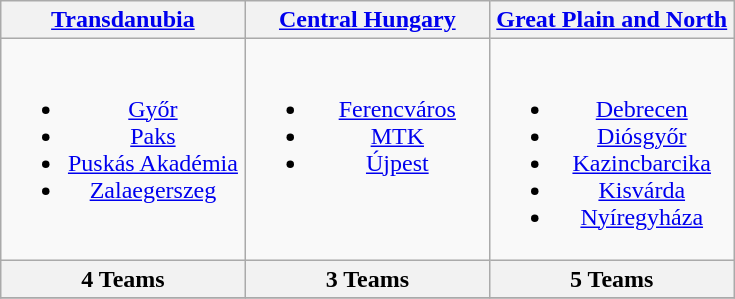<table class="wikitable" style="clear:right;white-space:nowrap;">
<tr>
<th width="33%"><a href='#'>Transdanubia</a></th>
<th width="33%"><a href='#'>Central Hungary</a></th>
<th width="33%"><a href='#'>Great Plain and North</a></th>
</tr>
<tr align="center" valign="top">
<td><br><ul><li><a href='#'>Győr</a></li><li><a href='#'>Paks</a></li><li><a href='#'>Puskás Akadémia</a></li><li><a href='#'>Zalaegerszeg</a></li></ul></td>
<td><br><ul><li><a href='#'>Ferencváros</a></li><li><a href='#'>MTK</a></li><li><a href='#'>Újpest</a></li></ul></td>
<td><br><ul><li><a href='#'>Debrecen</a></li><li><a href='#'>Diósgyőr</a></li><li><a href='#'>Kazincbarcika</a></li><li><a href='#'>Kisvárda</a></li><li><a href='#'>Nyíregyháza</a></li></ul></td>
</tr>
<tr>
<th>4 Teams</th>
<th>3 Teams</th>
<th>5 Teams</th>
</tr>
<tr>
</tr>
</table>
